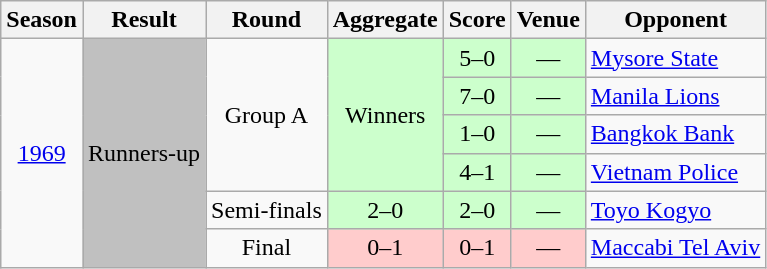<table class="wikitable sticky-header" style="text-align:center">
<tr>
<th>Season</th>
<th>Result</th>
<th>Round</th>
<th>Aggregate</th>
<th>Score</th>
<th>Venue</th>
<th>Opponent</th>
</tr>
<tr>
<td rowspan="6"><a href='#'>1969</a></td>
<td rowspan="6" style="background:silver">Runners-up</td>
<td rowspan="4">Group A</td>
<td rowspan="4" style="background:#cfc">Winners</td>
<td style="background:#cfc">5–0</td>
<td style="background:#cfc">—</td>
<td align="left"> <a href='#'>Mysore State</a></td>
</tr>
<tr>
<td style="background:#cfc">7–0</td>
<td style="background:#cfc">—</td>
<td align="left"> <a href='#'>Manila Lions</a></td>
</tr>
<tr>
<td style="background:#cfc">1–0</td>
<td style="background:#cfc">—</td>
<td align="left"> <a href='#'>Bangkok Bank</a></td>
</tr>
<tr>
<td style="background:#cfc">4–1</td>
<td style="background:#cfc">—</td>
<td align="left"> <a href='#'>Vietnam Police</a></td>
</tr>
<tr>
<td>Semi-finals</td>
<td style="background:#cfc">2–0</td>
<td style="background:#cfc">2–0</td>
<td style="background:#cfc">—</td>
<td align="left"> <a href='#'>Toyo Kogyo</a></td>
</tr>
<tr>
<td>Final</td>
<td style="background:#fcc">0–1</td>
<td style="background:#fcc">0–1 </td>
<td style="background:#fcc">—</td>
<td align="left"> <a href='#'>Maccabi Tel Aviv</a></td>
</tr>
</table>
